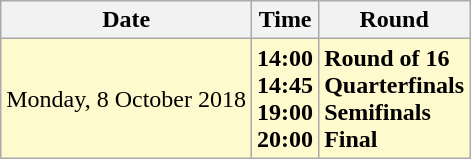<table class="wikitable">
<tr>
<th>Date</th>
<th>Time</th>
<th>Round</th>
</tr>
<tr>
<td style=background:lemonchiffon>Monday, 8 October 2018</td>
<td style=background:lemonchiffon align=right><strong>14:00<br>14:45<br>19:00<br>20:00</strong></td>
<td style=background:lemonchiffon><strong>Round of 16<br>Quarterfinals<br>Semifinals<br>Final</strong></td>
</tr>
</table>
